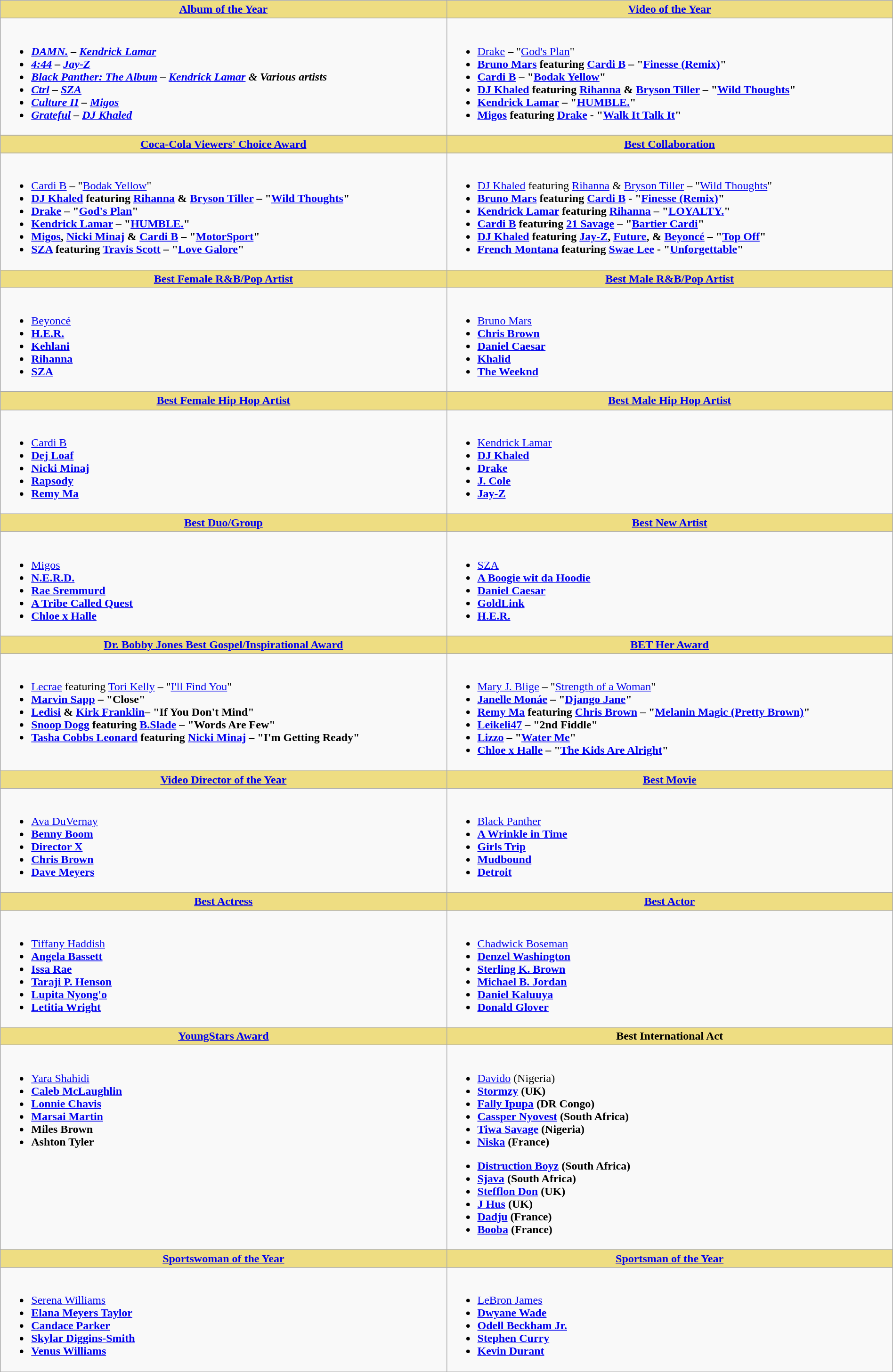<table class=wikitable width="100%">
<tr>
<th style="background:#EEDD82;" ! width="50%"><a href='#'>Album of the Year</a></th>
<th style="background:#EEDD82;" ! width="50%"><a href='#'>Video of the Year</a></th>
</tr>
<tr>
<td valign="top"><br><ul><li><strong><em><a href='#'>DAMN.</a><em> – <a href='#'>Kendrick Lamar</a><strong></li><li></em><a href='#'>4:44</a><em> – <a href='#'>Jay-Z</a></li><li></em><a href='#'>Black Panther: The Album</a><em> – <a href='#'>Kendrick Lamar</a> & Various artists</li><li></em><a href='#'>Ctrl</a><em> – <a href='#'>SZA</a></li><li></em><a href='#'>Culture II</a><em> – <a href='#'>Migos</a></li><li></em><a href='#'>Grateful</a><em> – <a href='#'>DJ Khaled</a></li></ul></td>
<td valign="top"><br><ul><li></strong><a href='#'>Drake</a> – "<a href='#'>God's Plan</a>"<strong></li><li><a href='#'>Bruno Mars</a> featuring <a href='#'>Cardi B</a> – "<a href='#'>Finesse (Remix)</a>"</li><li><a href='#'>Cardi B</a> – "<a href='#'>Bodak Yellow</a>"</li><li><a href='#'>DJ Khaled</a> featuring <a href='#'>Rihanna</a> & <a href='#'>Bryson Tiller</a> – "<a href='#'>Wild Thoughts</a>"</li><li><a href='#'>Kendrick Lamar</a> – "<a href='#'>HUMBLE.</a>"</li><li><a href='#'>Migos</a> featuring <a href='#'>Drake</a> - "<a href='#'>Walk It Talk It</a>"</li></ul></td>
</tr>
<tr>
<th style="background:#EEDD82;" ! "width="50%"><a href='#'>Coca-Cola Viewers' Choice Award</a></th>
<th style="background:#EEDD82;" ! "width="50%"><a href='#'>Best Collaboration</a></th>
</tr>
<tr>
<td valign="top"><br><ul><li></strong><a href='#'>Cardi B</a> – "<a href='#'>Bodak Yellow</a>"<strong></li><li><a href='#'>DJ Khaled</a> featuring <a href='#'>Rihanna</a> & <a href='#'>Bryson Tiller</a> – "<a href='#'>Wild Thoughts</a>"</li><li><a href='#'>Drake</a> – "<a href='#'>God's Plan</a>"</li><li><a href='#'>Kendrick Lamar</a> – "<a href='#'>HUMBLE.</a>"</li><li><a href='#'>Migos</a>, <a href='#'>Nicki Minaj</a> & <a href='#'>Cardi B</a> – "<a href='#'>MotorSport</a>"</li><li><a href='#'>SZA</a> featuring <a href='#'>Travis Scott</a> – "<a href='#'>Love Galore</a>"</li></ul></td>
<td valign="top"><br><ul><li></strong><a href='#'>DJ Khaled</a> featuring <a href='#'>Rihanna</a> & <a href='#'>Bryson Tiller</a> – "<a href='#'>Wild Thoughts</a>"<strong></li><li><a href='#'>Bruno Mars</a> featuring <a href='#'>Cardi B</a> - "<a href='#'>Finesse (Remix)</a>"</li><li><a href='#'>Kendrick Lamar</a> featuring <a href='#'>Rihanna</a> – "<a href='#'>LOYALTY.</a>"</li><li><a href='#'>Cardi B</a> featuring <a href='#'>21 Savage</a> – "<a href='#'>Bartier Cardi</a>"</li><li><a href='#'>DJ Khaled</a> featuring <a href='#'>Jay-Z</a>, <a href='#'>Future</a>, & <a href='#'>Beyoncé</a> – "<a href='#'>Top Off</a>"</li><li><a href='#'>French Montana</a> featuring <a href='#'>Swae Lee</a> - "<a href='#'>Unforgettable</a>"</li></ul></td>
</tr>
<tr>
<th style="background:#EEDD82;" ! width="50%"><a href='#'>Best Female R&B/Pop Artist</a></th>
<th style="background:#EEDD82;" ! width="50%"><a href='#'>Best Male R&B/Pop Artist</a></th>
</tr>
<tr>
<td valign="top"><br><ul><li></strong><a href='#'>Beyoncé</a><strong></li><li><a href='#'>H.E.R.</a></li><li><a href='#'>Kehlani</a></li><li><a href='#'>Rihanna</a></li><li><a href='#'>SZA</a></li></ul></td>
<td valign="top"><br><ul><li></strong><a href='#'>Bruno Mars</a><strong></li><li><a href='#'>Chris Brown</a></li><li><a href='#'>Daniel Caesar</a></li><li><a href='#'>Khalid</a></li><li><a href='#'>The Weeknd</a></li></ul></td>
</tr>
<tr>
<th style="background:#EEDD82;" ! "width="50%"><a href='#'>Best Female Hip Hop Artist</a></th>
<th style="background:#EEDD82;" ! "width="50%"><a href='#'>Best Male Hip Hop Artist</a></th>
</tr>
<tr>
<td valign="top"><br><ul><li></strong><a href='#'>Cardi B</a><strong></li><li><a href='#'>Dej Loaf</a></li><li><a href='#'>Nicki Minaj</a></li><li><a href='#'>Rapsody</a></li><li><a href='#'>Remy Ma</a></li></ul></td>
<td valign="top"><br><ul><li></strong><a href='#'>Kendrick Lamar</a><strong></li><li><a href='#'>DJ Khaled</a></li><li><a href='#'>Drake</a></li><li><a href='#'>J. Cole</a></li><li><a href='#'>Jay-Z</a></li></ul></td>
</tr>
<tr>
<th style="background:#EEDD82;" ! width="50%"><a href='#'>Best Duo/Group</a></th>
<th style="background:#EEDD82;" ! width="50%"><a href='#'>Best New Artist</a></th>
</tr>
<tr>
<td valign="top"><br><ul><li></strong><a href='#'>Migos</a><strong></li><li><a href='#'>N.E.R.D.</a></li><li><a href='#'>Rae Sremmurd</a></li><li><a href='#'>A Tribe Called Quest</a></li><li><a href='#'>Chloe x Halle</a></li></ul></td>
<td valign="top"><br><ul><li></strong><a href='#'>SZA</a><strong></li><li><a href='#'>A Boogie wit da Hoodie</a></li><li><a href='#'>Daniel Caesar</a></li><li><a href='#'>GoldLink</a></li><li><a href='#'>H.E.R.</a></li></ul></td>
</tr>
<tr>
<th style="background:#EEDD82;" ! width="50%"><a href='#'>Dr. Bobby Jones Best Gospel/Inspirational Award</a></th>
<th style="background:#EEDD82;" ! width="50%"><a href='#'>BET Her Award</a></th>
</tr>
<tr>
<td valign="top"><br><ul><li></strong><a href='#'>Lecrae</a> featuring <a href='#'>Tori Kelly</a> – "<a href='#'>I'll Find You</a>"<strong></li><li><a href='#'>Marvin Sapp</a> – "Close"</li><li><a href='#'>Ledisi</a> & <a href='#'>Kirk Franklin</a>– "If You Don't Mind"</li><li><a href='#'>Snoop Dogg</a> featuring <a href='#'>B.Slade</a> – "Words Are Few"</li><li><a href='#'>Tasha Cobbs Leonard</a> featuring <a href='#'>Nicki Minaj</a> – "I'm Getting Ready"</li></ul></td>
<td valign="top"><br><ul><li></strong><a href='#'>Mary J. Blige</a> – "<a href='#'>Strength of a Woman</a>"<strong></li><li><a href='#'>Janelle Monáe</a> – "<a href='#'>Django Jane</a>"</li><li><a href='#'>Remy Ma</a> featuring <a href='#'>Chris Brown</a> – "<a href='#'>Melanin Magic (Pretty Brown)</a>"</li><li><a href='#'>Leikeli47</a> – "2nd Fiddle"</li><li><a href='#'>Lizzo</a> – "<a href='#'>Water Me</a>"</li><li><a href='#'>Chloe x Halle</a> – "<a href='#'>The Kids Are Alright</a>"</li></ul></td>
</tr>
<tr>
<th style="background:#EEDD82;" ! "width="50%"><a href='#'>Video Director of the Year</a></th>
<th style="background:#EEDD82;" ! "width="50%"><a href='#'>Best Movie</a></th>
</tr>
<tr>
<td valign="top"><br><ul><li></strong><a href='#'>Ava DuVernay</a><strong></li><li><a href='#'>Benny Boom</a></li><li><a href='#'>Director X</a></li><li><a href='#'>Chris Brown</a></li><li><a href='#'>Dave Meyers</a></li></ul></td>
<td valign="top"><br><ul><li></em></strong><a href='#'>Black Panther</a><strong><em></li><li></em><a href='#'>A Wrinkle in Time</a><em></li><li></em><a href='#'>Girls Trip</a><em></li><li></em><a href='#'>Mudbound</a><em></li><li></em><a href='#'>Detroit</a><em></li></ul></td>
</tr>
<tr>
<th style="background:#EEDD82;" ! "width="50%"><a href='#'>Best Actress</a></th>
<th style="background:#EEDD82;" ! "width="50%"><a href='#'>Best Actor</a></th>
</tr>
<tr>
<td valign="top"><br><ul><li></strong><a href='#'>Tiffany Haddish</a><strong></li><li><a href='#'>Angela Bassett</a></li><li><a href='#'>Issa Rae</a></li><li><a href='#'>Taraji P. Henson</a></li><li><a href='#'>Lupita Nyong'o</a></li><li><a href='#'>Letitia Wright</a></li></ul></td>
<td valign="top"><br><ul><li></strong><a href='#'>Chadwick Boseman</a><strong></li><li><a href='#'>Denzel Washington</a></li><li><a href='#'>Sterling K. Brown</a></li><li><a href='#'>Michael B. Jordan</a></li><li><a href='#'>Daniel Kaluuya</a></li><li><a href='#'>Donald Glover</a></li></ul></td>
</tr>
<tr>
<th style="background:#EEDD82;" ! "width="50%"><a href='#'>YoungStars Award</a></th>
<th style="background:#EEDD82;" ! "width="50%">Best International Act</th>
</tr>
<tr>
<td valign="top"><br><ul><li></strong><a href='#'>Yara Shahidi</a><strong></li><li><a href='#'>Caleb McLaughlin</a></li><li><a href='#'>Lonnie Chavis</a></li><li><a href='#'>Marsai Martin</a></li><li>Miles Brown</li><li>Ashton Tyler</li></ul></td>
<td valign="top"><br>
<ul><li></strong><a href='#'>Davido</a> (Nigeria)<strong></li><li><a href='#'>Stormzy</a> (UK)</li><li><a href='#'>Fally Ipupa</a> (DR Congo)</li><li><a href='#'>Cassper Nyovest</a> (South Africa)</li><li><a href='#'>Tiwa Savage</a> (Nigeria)</li><li><a href='#'>Niska</a> (France)</li></ul><ul><li><a href='#'>Distruction Boyz</a> (South Africa)</li><li><a href='#'>Sjava</a> (South Africa)</li><li><a href='#'>Stefflon Don</a> (UK)</li><li><a href='#'>J Hus</a> (UK)</li><li><a href='#'>Dadju</a> (France)</li><li><a href='#'>Booba</a> (France)</li></ul></td>
</tr>
<tr>
<th style="background:#EEDD82;" ! "width="50%"><a href='#'>Sportswoman of the Year</a></th>
<th style="background:#EEDD82;" ! "width="50%"><a href='#'>Sportsman of the Year</a></th>
</tr>
<tr>
<td valign="top"><br><ul><li></strong><a href='#'>Serena Williams</a><strong></li><li><a href='#'>Elana Meyers Taylor</a></li><li><a href='#'>Candace Parker</a></li><li><a href='#'>Skylar Diggins-Smith</a></li><li><a href='#'>Venus Williams</a></li></ul></td>
<td valign="top"><br><ul><li></strong><a href='#'>LeBron James</a><strong></li><li><a href='#'>Dwyane Wade</a></li><li><a href='#'>Odell Beckham Jr.</a></li><li><a href='#'>Stephen Curry</a></li><li><a href='#'>Kevin Durant</a></li></ul></td>
</tr>
</table>
